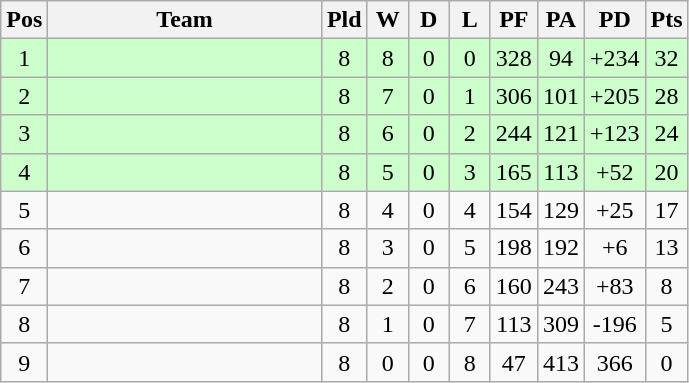<table class="wikitable" style="text-align:center">
<tr>
<th width=20 abbr="Position">Pos</th>
<th width=175>Team</th>
<th width=20 abbr="Played">Pld</th>
<th width=20 abbr="Won">W</th>
<th width=20 abbr="Drawn">D</th>
<th width=20 abbr="Lost">L</th>
<th width=20 abbr="Points for">PF</th>
<th width=20 abbr="Points against">PA</th>
<th width=25 abbr="Points difference">PD</th>
<th width=20 abbr="Points">Pts</th>
</tr>
<tr style="background:#ccffcc">
<td>1</td>
<td style="text-align:left"></td>
<td>8</td>
<td>8</td>
<td>0</td>
<td>0</td>
<td>328</td>
<td>94</td>
<td>+234</td>
<td>32</td>
</tr>
<tr style="background:#ccffcc">
<td>2</td>
<td style="text-align:left"></td>
<td>8</td>
<td>7</td>
<td>0</td>
<td>1</td>
<td>306</td>
<td>101</td>
<td>+205</td>
<td>28</td>
</tr>
<tr style="background:#ccffcc">
<td>3</td>
<td style="text-align:left"></td>
<td>8</td>
<td>6</td>
<td>0</td>
<td>2</td>
<td>244</td>
<td>121</td>
<td>+123</td>
<td>24</td>
</tr>
<tr style="background:#ccffcc">
<td>4</td>
<td style="text-align:left"></td>
<td>8</td>
<td>5</td>
<td>0</td>
<td>3</td>
<td>165</td>
<td>113</td>
<td>+52</td>
<td>20</td>
</tr>
<tr>
<td>5</td>
<td style="text-align:left"></td>
<td>8</td>
<td>4</td>
<td>0</td>
<td>4</td>
<td>154</td>
<td>129</td>
<td>+25</td>
<td>17</td>
</tr>
<tr>
<td>6</td>
<td style="text-align:left"></td>
<td>8</td>
<td>3</td>
<td>0</td>
<td>5</td>
<td>198</td>
<td>192</td>
<td>+6</td>
<td>13</td>
</tr>
<tr>
<td>7</td>
<td style="text-align:left"></td>
<td>8</td>
<td>2</td>
<td>0</td>
<td>6</td>
<td>160</td>
<td>243</td>
<td>+83</td>
<td>8</td>
</tr>
<tr>
<td>8</td>
<td style="text-align:left"></td>
<td>8</td>
<td>1</td>
<td>0</td>
<td>7</td>
<td>113</td>
<td>309</td>
<td>-196</td>
<td>5</td>
</tr>
<tr>
<td>9</td>
<td style="text-align:left"></td>
<td>8</td>
<td>0</td>
<td>0</td>
<td>8</td>
<td>47</td>
<td>413</td>
<td>366</td>
<td>0</td>
</tr>
</table>
